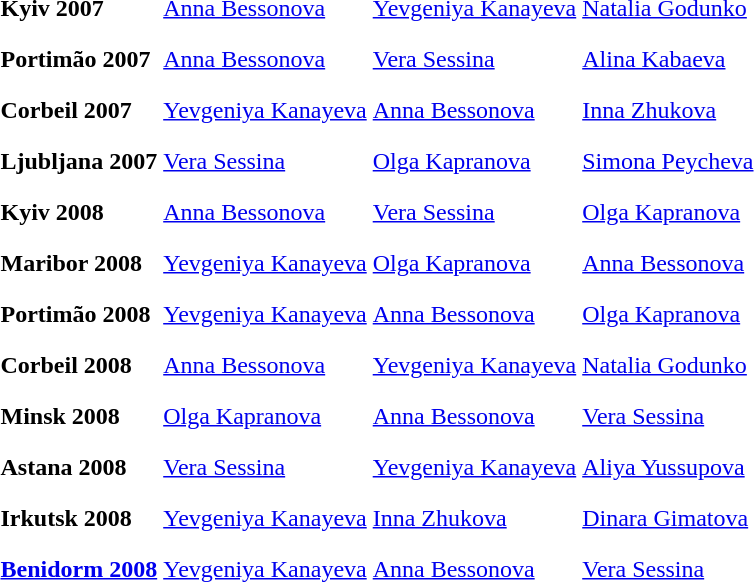<table>
<tr>
<th scope=row style="text-align:left">Kyiv 2007 </th>
<td style="height:30px;"> <a href='#'>Anna Bessonova</a></td>
<td style="height:30px;"> <a href='#'>Yevgeniya Kanayeva</a></td>
<td style="height:30px;"> <a href='#'>Natalia Godunko</a></td>
</tr>
<tr>
<th scope=row style="text-align:left">Portimão 2007 </th>
<td style="height:30px;"> <a href='#'>Anna Bessonova</a></td>
<td style="height:30px;"> <a href='#'>Vera Sessina</a></td>
<td style="height:30px;"> <a href='#'>Alina Kabaeva</a></td>
</tr>
<tr>
<th scope=row style="text-align:left">Corbeil 2007 </th>
<td style="height:30px;"> <a href='#'>Yevgeniya Kanayeva</a></td>
<td style="height:30px;"> <a href='#'>Anna Bessonova</a></td>
<td style="height:30px;"> <a href='#'>Inna Zhukova</a></td>
</tr>
<tr>
<th scope=row style="text-align:left">Ljubljana 2007 </th>
<td style="height:30px;"> <a href='#'>Vera Sessina</a></td>
<td style="height:30px;"> <a href='#'>Olga Kapranova</a></td>
<td style="height:30px;"> <a href='#'>Simona Peycheva</a></td>
</tr>
<tr>
<th scope=row style="text-align:left">Kyiv 2008 </th>
<td style="height:30px;"> <a href='#'>Anna Bessonova</a></td>
<td style="height:30px;"> <a href='#'>Vera Sessina</a></td>
<td style="height:30px;"> <a href='#'>Olga Kapranova</a></td>
</tr>
<tr>
<th scope=row style="text-align:left">Maribor 2008 </th>
<td style="height:30px;"> <a href='#'>Yevgeniya Kanayeva</a></td>
<td style="height:30px;"> <a href='#'>Olga Kapranova</a></td>
<td style="height:30px;"> <a href='#'>Anna Bessonova</a></td>
</tr>
<tr>
<th scope=row style="text-align:left">Portimão 2008 </th>
<td style="height:30px;"> <a href='#'>Yevgeniya Kanayeva</a></td>
<td style="height:30px;"> <a href='#'>Anna Bessonova</a></td>
<td style="height:30px;"> <a href='#'>Olga Kapranova</a></td>
</tr>
<tr>
<th scope=row style="text-align:left">Corbeil 2008 </th>
<td style="height:30px;"> <a href='#'>Anna Bessonova</a></td>
<td style="height:30px;"> <a href='#'>Yevgeniya Kanayeva</a></td>
<td style="height:30px;"> <a href='#'>Natalia Godunko</a></td>
</tr>
<tr>
<th scope=row style="text-align:left">Minsk 2008 </th>
<td style="height:30px;"> <a href='#'>Olga Kapranova</a></td>
<td style="height:30px;"> <a href='#'>Anna Bessonova</a></td>
<td style="height:30px;"> <a href='#'>Vera Sessina</a></td>
</tr>
<tr>
<th scope=row style="text-align:left">Astana 2008 </th>
<td style="height:30px;"> <a href='#'>Vera Sessina</a></td>
<td style="height:30px;"> <a href='#'>Yevgeniya Kanayeva</a></td>
<td style="height:30px;"> <a href='#'>Aliya Yussupova</a></td>
</tr>
<tr>
<th scope=row style="text-align:left">Irkutsk 2008 </th>
<td style="height:30px;"> <a href='#'>Yevgeniya Kanayeva</a></td>
<td style="height:30px;"> <a href='#'>Inna Zhukova</a></td>
<td style="height:30px;"> <a href='#'>Dinara Gimatova</a></td>
</tr>
<tr>
<th scope=row style="text-align:left"><a href='#'>Benidorm 2008</a></th>
<td style="height:30px;"> <a href='#'>Yevgeniya Kanayeva</a></td>
<td style="height:30px;"> <a href='#'>Anna Bessonova</a></td>
<td style="height:30px;"> <a href='#'>Vera Sessina</a></td>
</tr>
</table>
